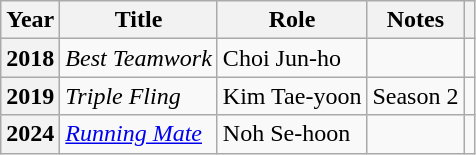<table class="wikitable plainrowheaders sortable">
<tr>
<th scope="col">Year</th>
<th scope="col">Title</th>
<th scope="col">Role</th>
<th scope="col" class="unsortable">Notes</th>
<th scope="col" class="unsortable"></th>
</tr>
<tr>
<th scope="row">2018</th>
<td><em>Best Teamwork</em></td>
<td>Choi Jun-ho</td>
<td></td>
<td style="text-align:center"></td>
</tr>
<tr>
<th scope="row">2019</th>
<td><em>Triple Fling</em></td>
<td>Kim Tae-yoon</td>
<td>Season 2</td>
<td style="text-align:center"></td>
</tr>
<tr>
<th scope="row">2024</th>
<td><em><a href='#'>Running Mate</a></em></td>
<td>Noh Se-hoon</td>
<td></td>
<td style="text-align:center"></td>
</tr>
</table>
